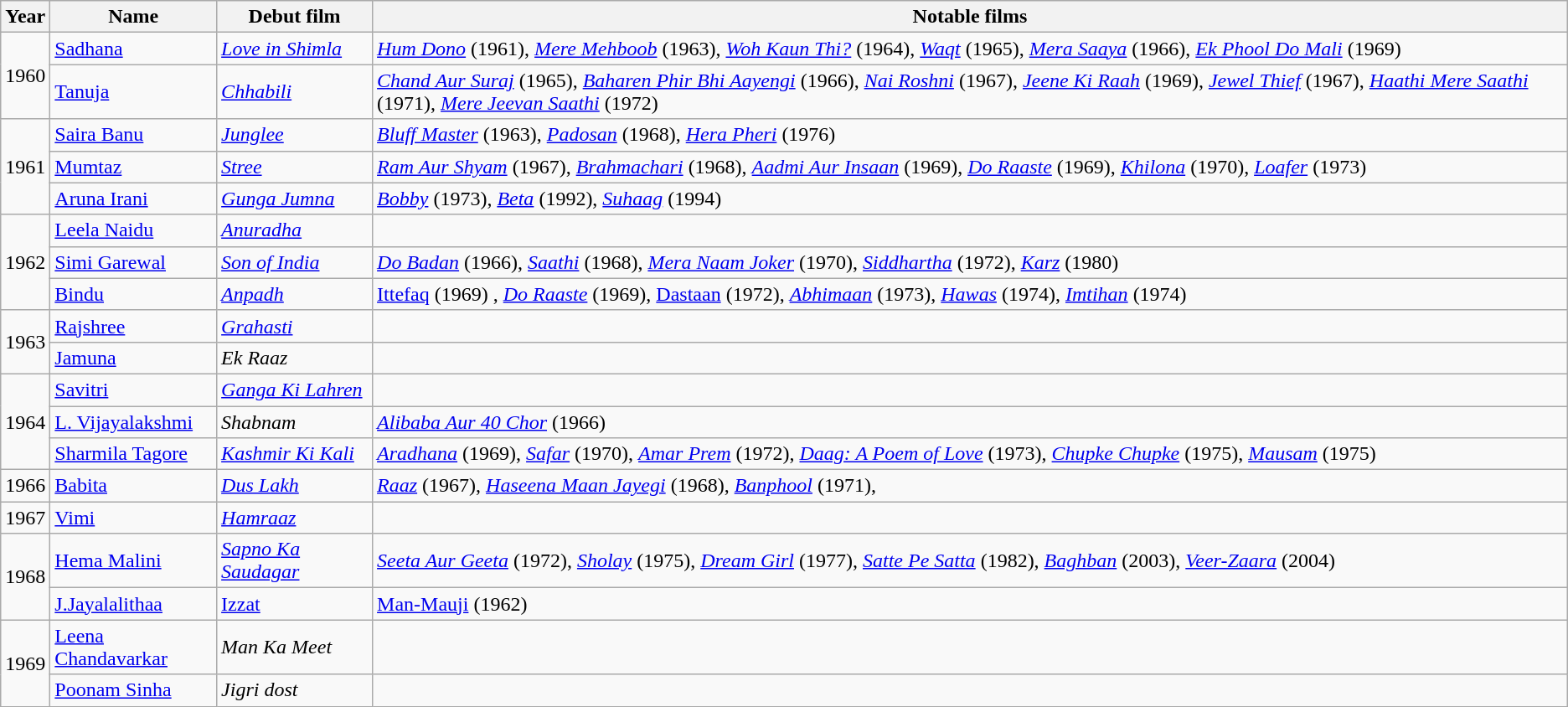<table class="wikitable sortable static-row-numbers static-row-header-text hover-highlight" "style="font-size: 100%">
<tr>
<th>Year</th>
<th>Name</th>
<th>Debut film</th>
<th class="unsortable">Notable films</th>
</tr>
<tr>
<td rowspan="2">1960</td>
<td><a href='#'>Sadhana</a></td>
<td><em><a href='#'>Love in Shimla</a></em></td>
<td><a href='#'><em>Hum Dono</em></a> (1961), <em><a href='#'>Mere Mehboob</a></em> (1963), <em><a href='#'>Woh Kaun Thi?</a></em> (1964), <em><a href='#'>Waqt</a></em> (1965), <em><a href='#'>Mera Saaya</a></em> (1966), <em><a href='#'>Ek Phool Do Mali</a></em> (1969)</td>
</tr>
<tr>
<td><a href='#'> Tanuja</a></td>
<td><em><a href='#'>Chhabili</a></em></td>
<td><em><a href='#'>Chand Aur Suraj</a></em> (1965), <em><a href='#'>Baharen Phir Bhi Aayengi</a></em> (1966), <em><a href='#'>Nai Roshni</a></em> (1967), <em><a href='#'>Jeene Ki Raah</a></em> (1969),  <em><a href='#'>Jewel Thief</a></em> (1967), <em><a href='#'>Haathi Mere Saathi</a></em> (1971), <em><a href='#'>Mere Jeevan Saathi</a></em> (1972)</td>
</tr>
<tr>
<td rowspan="3">1961</td>
<td><a href='#'>Saira Banu</a></td>
<td><em><a href='#'>Junglee</a></em></td>
<td><em><a href='#'>Bluff Master</a></em> (1963), <em><a href='#'>Padosan</a></em> (1968), <em><a href='#'>Hera Pheri</a></em> (1976)</td>
</tr>
<tr>
<td><a href='#'>Mumtaz</a></td>
<td><em><a href='#'>Stree</a></em></td>
<td><em><a href='#'>Ram Aur Shyam</a></em> (1967), <a href='#'><em>Brahmachari</em></a> (1968), <em><a href='#'>Aadmi Aur Insaan</a></em> (1969), <em><a href='#'>Do Raaste</a></em> (1969), <em><a href='#'>Khilona</a></em> (1970), <em><a href='#'>Loafer</a></em> (1973)</td>
</tr>
<tr>
<td><a href='#'>Aruna Irani</a></td>
<td><em><a href='#'>Gunga Jumna</a></em></td>
<td><em><a href='#'>Bobby</a></em> (1973), <em><a href='#'>Beta</a></em> (1992), <em><a href='#'>Suhaag</a></em> (1994)</td>
</tr>
<tr>
<td rowspan="3">1962</td>
<td><a href='#'>Leela Naidu</a></td>
<td><em><a href='#'>Anuradha</a></em></td>
<td></td>
</tr>
<tr>
<td><a href='#'>Simi Garewal</a></td>
<td><em><a href='#'>Son of India</a></em></td>
<td><em><a href='#'>Do Badan</a></em> (1966), <em><a href='#'>Saathi</a></em> (1968), <em><a href='#'>Mera Naam Joker</a></em> (1970), <em><a href='#'>Siddhartha</a></em> (1972), <a href='#'><em>Karz</em></a> (1980)</td>
</tr>
<tr>
<td><a href='#'>Bindu</a></td>
<td><em><a href='#'>Anpadh</a></em></td>
<td><em><a href='#'></em>Ittefaq<em></a></em> (1969) , <em><a href='#'>Do Raaste</a></em> (1969), <em><a href='#'></em>Dastaan<em></a></em> (1972), <em><a href='#'>Abhimaan</a></em> (1973), <a href='#'><em>Hawas</em></a> (1974), <em><a href='#'>Imtihan</a></em> (1974)</td>
</tr>
<tr>
<td rowspan="2">1963</td>
<td><a href='#'>Rajshree</a></td>
<td><em><a href='#'>Grahasti</a></em></td>
<td></td>
</tr>
<tr>
<td><a href='#'>Jamuna</a></td>
<td><em>Ek Raaz</em></td>
<td></td>
</tr>
<tr>
<td rowspan="3">1964</td>
<td><a href='#'>Savitri</a></td>
<td><em><a href='#'>Ganga Ki Lahren</a></em></td>
<td></td>
</tr>
<tr>
<td><a href='#'>L. Vijayalakshmi</a></td>
<td><em>Shabnam</em></td>
<td><em><a href='#'>Alibaba Aur 40 Chor</a></em> (1966)</td>
</tr>
<tr>
<td><a href='#'>Sharmila Tagore</a></td>
<td><em><a href='#'>Kashmir Ki Kali</a></em></td>
<td><em><a href='#'>Aradhana</a></em> (1969), <a href='#'><em>Safar</em></a> (1970), <em><a href='#'>Amar Prem</a></em> (1972), <a href='#'><em>Daag: A Poem of Love</em></a> (1973), <a href='#'><em>Chupke Chupke</em></a> (1975), <em><a href='#'>Mausam</a></em> (1975)</td>
</tr>
<tr>
<td rowspan="1">1966</td>
<td><a href='#'>Babita</a></td>
<td><em><a href='#'>Dus Lakh</a></em></td>
<td><em><a href='#'>Raaz</a></em> (1967), <em><a href='#'>Haseena Maan Jayegi</a></em> (1968), <em><a href='#'>Banphool</a></em> (1971),</td>
</tr>
<tr>
<td rowspan="1">1967</td>
<td><a href='#'>Vimi</a></td>
<td><em><a href='#'>Hamraaz</a></em></td>
<td></td>
</tr>
<tr>
<td rowspan="2">1968</td>
<td><a href='#'>Hema Malini</a></td>
<td><em><a href='#'>Sapno Ka Saudagar</a></em></td>
<td><em><a href='#'>Seeta Aur Geeta</a></em> (1972), <em><a href='#'>Sholay</a></em> (1975), <em><a href='#'>Dream Girl</a></em> (1977), <em><a href='#'>Satte Pe Satta</a></em> (1982),  <em><a href='#'>Baghban</a></em> (2003), <em><a href='#'>Veer-Zaara</a></em> (2004)</td>
</tr>
<tr>
<td><a href='#'>J.Jayalalithaa</a></td>
<td><a href='#'> Izzat</a></td>
<td><a href='#'>Man-Mauji</a> (1962)</td>
</tr>
<tr>
<td rowspan="2">1969</td>
<td><a href='#'>Leena Chandavarkar</a></td>
<td><em>Man Ka Meet</em></td>
<td></td>
</tr>
<tr>
<td><a href='#'>Poonam Sinha</a></td>
<td><em>Jigri dost</em></td>
</tr>
</table>
